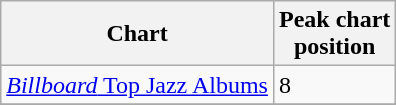<table class="wikitable">
<tr>
<th>Chart</th>
<th>Peak chart<br>position</th>
</tr>
<tr>
<td><a href='#'><em>Billboard</em> Top Jazz Albums</a></td>
<td>8</td>
</tr>
<tr>
</tr>
</table>
